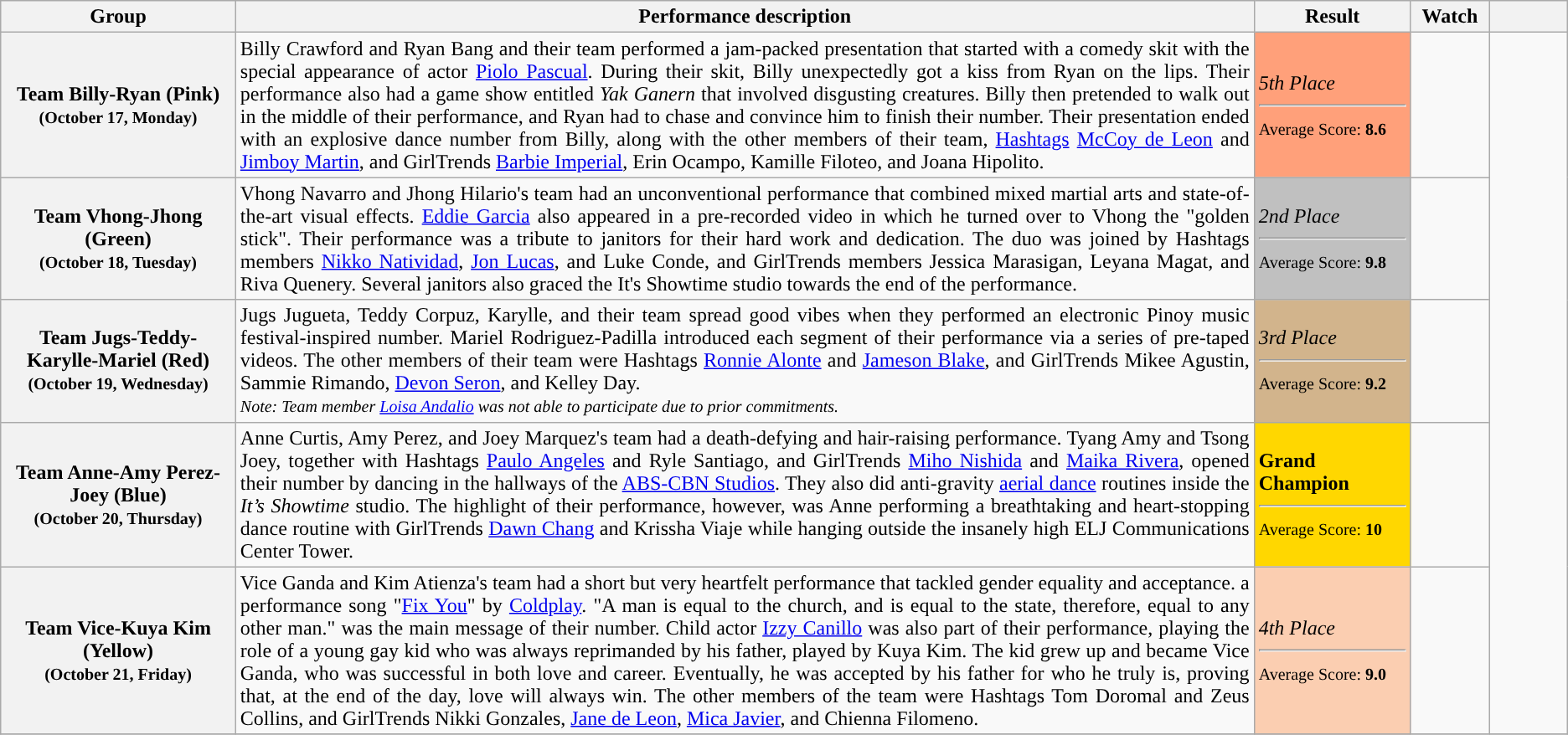<table class="wikitable style="text-align:center; font-size:90%; line-height:18px; width:100%">
<tr>
<th width="15%">Group</th>
<th width="65%">Performance description</th>
<th width="10%">Result</th>
<th width="5%">Watch</th>
<th width="5%"></th>
</tr>
<tr>
<th>Team Billy-Ryan (Pink)<br><small>(October 17, Monday)</small></th>
<td align="justify">Billy Crawford and Ryan Bang and their team performed a jam-packed presentation that started with a comedy skit with the special appearance of actor <a href='#'>Piolo Pascual</a>. During their skit, Billy unexpectedly got a kiss from Ryan on the lips. Their performance also had a game show entitled <em>Yak Ganern</em> that involved disgusting creatures. Billy then pretended to walk out in the middle of their performance, and Ryan had to chase and convince him to finish their number. Their presentation ended with an explosive dance number from Billy, along with the other members of their team, <a href='#'>Hashtags</a> <a href='#'>McCoy de Leon</a> and <a href='#'>Jimboy Martin</a>, and GirlTrends <a href='#'>Barbie Imperial</a>, Erin Ocampo, Kamille Filoteo, and Joana Hipolito.</td>
<td style="background:#FFA07A"><em>5th Place</em><hr><small>Average Score: <strong>8.6</strong></small></td>
<td></td>
<td rowspan="5" style="text-align:center;"></td>
</tr>
<tr>
<th>Team Vhong-Jhong (Green)<br><small>(October 18, Tuesday)</small></th>
<td align="justify">Vhong Navarro and Jhong Hilario's team had an unconventional performance that combined mixed martial arts and state-of-the-art visual effects. <a href='#'>Eddie Garcia</a> also appeared in a pre-recorded video in which he turned over to Vhong the "golden stick". Their performance was a tribute to janitors for their hard work and dedication. The duo was joined by Hashtags members <a href='#'>Nikko Natividad</a>, <a href='#'>Jon Lucas</a>, and Luke Conde, and GirlTrends members Jessica Marasigan, Leyana Magat, and Riva Quenery. Several janitors also graced the It's Showtime studio towards the end of the performance.</td>
<td style="background:silver"><em>2nd Place</em><hr><small>Average Score: <strong>9.8</strong></small></td>
<td></td>
</tr>
<tr>
<th>Team Jugs-Teddy-Karylle-Mariel (Red)<br><small>(October 19, Wednesday)</small></th>
<td align="justify">Jugs Jugueta, Teddy Corpuz, Karylle, and their team spread good vibes when they performed an electronic Pinoy music festival-inspired number. Mariel Rodriguez-Padilla introduced each segment of their performance via a series of pre-taped videos. The other members of their team were Hashtags <a href='#'>Ronnie Alonte</a> and <a href='#'>Jameson Blake</a>, and GirlTrends Mikee Agustin, Sammie Rimando, <a href='#'>Devon Seron</a>, and Kelley Day.<br><small><em>Note: Team member <a href='#'>Loisa Andalio</a> was not able to participate due to prior commitments.</em></small></td>
<td style="background:tan"><em>3rd Place</em><hr><small>Average Score: <strong>9.2</strong></small></td>
<td></td>
</tr>
<tr>
<th>Team Anne-Amy Perez-Joey (Blue)<br><small>(October 20, Thursday)</small></th>
<td align="justify">Anne Curtis, Amy Perez, and Joey Marquez's team had a death-defying and hair-raising performance. Tyang Amy and Tsong Joey, together with Hashtags <a href='#'>Paulo Angeles</a> and Ryle Santiago, and GirlTrends <a href='#'>Miho Nishida</a> and <a href='#'>Maika Rivera</a>, opened their number by dancing in the hallways of the <a href='#'>ABS-CBN Studios</a>. They also did anti-gravity <a href='#'>aerial dance</a> routines inside the <em>It’s Showtime</em> studio. The highlight of their performance, however, was Anne performing a breathtaking and heart-stopping dance routine with GirlTrends <a href='#'>Dawn Chang</a> and Krissha Viaje while hanging outside the insanely high ELJ Communications Center Tower.</td>
<td style="background:gold"><strong>Grand Champion</strong><hr><small>Average Score: <strong>10</strong></small></td>
<td></td>
</tr>
<tr>
<th>Team Vice-Kuya Kim (Yellow)<br><small>(October 21, Friday)</small></th>
<td align="justify">Vice Ganda and Kim Atienza's team had a short but very heartfelt performance that tackled gender equality and acceptance. a performance song "<a href='#'>Fix You</a>" by <a href='#'>Coldplay</a>. "A man is equal to the church, and is equal to the state, therefore, equal to any other man." was the main message of their number. Child actor <a href='#'>Izzy Canillo</a> was also part of their performance, playing the role of a young gay kid who was always reprimanded by his father, played by Kuya Kim. The kid grew up and became Vice Ganda, who was successful in both love and career. Eventually, he was accepted by his father for who he truly is, proving that, at the end of the day, love will always win. The other members of the team were Hashtags Tom Doromal and Zeus Collins, and GirlTrends Nikki Gonzales, <a href='#'>Jane de Leon</a>, <a href='#'>Mica Javier</a>, and Chienna Filomeno.</td>
<td style="background:#FBCEB1"><em>4th Place</em><hr><small>Average Score: <strong>9.0</strong></small></td>
<td></td>
</tr>
<tr>
</tr>
</table>
